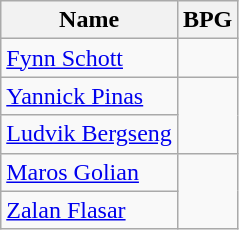<table class=wikitable>
<tr>
<th>Name</th>
<th>BPG</th>
</tr>
<tr>
<td> <a href='#'>Fynn Schott</a></td>
<td></td>
</tr>
<tr>
<td> <a href='#'>Yannick Pinas</a></td>
<td rowspan=2></td>
</tr>
<tr>
<td> <a href='#'>Ludvik Bergseng</a></td>
</tr>
<tr>
<td> <a href='#'>Maros Golian</a></td>
<td rowspan=2></td>
</tr>
<tr>
<td> <a href='#'>Zalan Flasar</a></td>
</tr>
</table>
